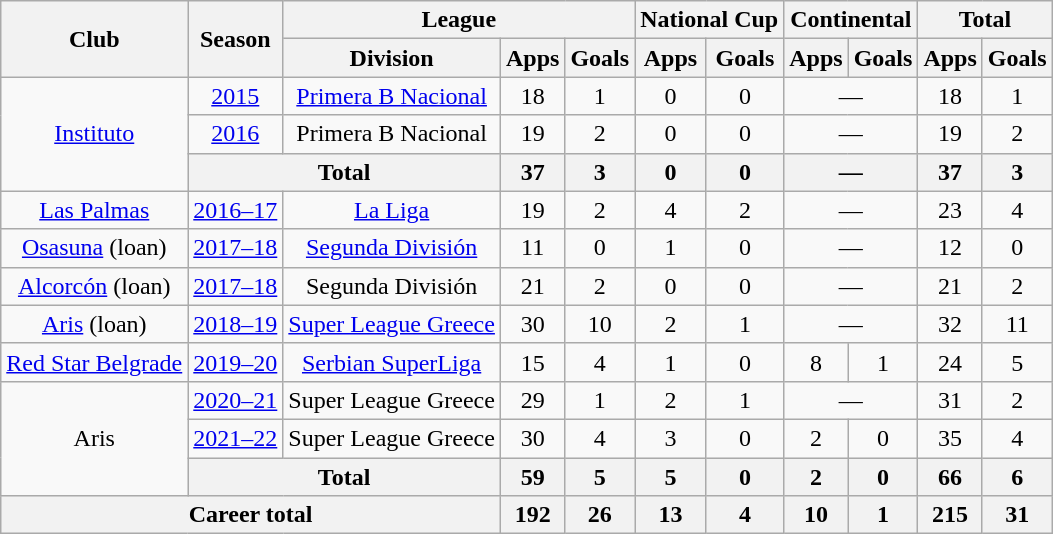<table class="wikitable" style="text-align:center">
<tr>
<th rowspan=2>Club</th>
<th rowspan=2>Season</th>
<th colspan=3>League</th>
<th colspan=2>National Cup</th>
<th colspan=2>Continental</th>
<th colspan=2>Total</th>
</tr>
<tr>
<th>Division</th>
<th>Apps</th>
<th>Goals</th>
<th>Apps</th>
<th>Goals</th>
<th>Apps</th>
<th>Goals</th>
<th>Apps</th>
<th>Goals</th>
</tr>
<tr>
<td rowspan=3><a href='#'>Instituto</a></td>
<td><a href='#'>2015</a></td>
<td><a href='#'>Primera B Nacional</a></td>
<td>18</td>
<td>1</td>
<td>0</td>
<td>0</td>
<td colspan="2">—</td>
<td>18</td>
<td>1</td>
</tr>
<tr>
<td><a href='#'>2016</a></td>
<td>Primera B Nacional</td>
<td>19</td>
<td>2</td>
<td>0</td>
<td>0</td>
<td colspan="2">—</td>
<td>19</td>
<td>2</td>
</tr>
<tr>
<th colspan="2">Total</th>
<th>37</th>
<th>3</th>
<th>0</th>
<th>0</th>
<th colspan="2">—</th>
<th>37</th>
<th>3</th>
</tr>
<tr>
<td><a href='#'>Las Palmas</a></td>
<td><a href='#'>2016–17</a></td>
<td><a href='#'>La Liga</a></td>
<td>19</td>
<td>2</td>
<td>4</td>
<td>2</td>
<td colspan="2">—</td>
<td>23</td>
<td>4</td>
</tr>
<tr>
<td><a href='#'>Osasuna</a> (loan)</td>
<td><a href='#'>2017–18</a></td>
<td><a href='#'>Segunda División</a></td>
<td>11</td>
<td>0</td>
<td>1</td>
<td>0</td>
<td colspan="2">—</td>
<td>12</td>
<td>0</td>
</tr>
<tr>
<td><a href='#'>Alcorcón</a> (loan)</td>
<td><a href='#'>2017–18</a></td>
<td>Segunda División</td>
<td>21</td>
<td>2</td>
<td>0</td>
<td>0</td>
<td colspan="2">—</td>
<td>21</td>
<td>2</td>
</tr>
<tr>
<td><a href='#'>Aris</a> (loan)</td>
<td><a href='#'>2018–19</a></td>
<td><a href='#'>Super League Greece</a></td>
<td>30</td>
<td>10</td>
<td>2</td>
<td>1</td>
<td colspan="2">—</td>
<td>32</td>
<td>11</td>
</tr>
<tr>
<td><a href='#'>Red Star Belgrade</a></td>
<td><a href='#'>2019–20</a></td>
<td><a href='#'>Serbian SuperLiga</a></td>
<td>15</td>
<td>4</td>
<td>1</td>
<td>0</td>
<td>8</td>
<td>1</td>
<td>24</td>
<td>5</td>
</tr>
<tr>
<td rowspan="3">Aris</td>
<td><a href='#'>2020–21</a></td>
<td>Super League Greece</td>
<td>29</td>
<td>1</td>
<td>2</td>
<td>1</td>
<td colspan="2">—</td>
<td>31</td>
<td>2</td>
</tr>
<tr>
<td><a href='#'>2021–22</a></td>
<td>Super League Greece</td>
<td>30</td>
<td>4</td>
<td>3</td>
<td>0</td>
<td>2</td>
<td>0</td>
<td>35</td>
<td>4</td>
</tr>
<tr>
<th colspan="2">Total</th>
<th>59</th>
<th>5</th>
<th>5</th>
<th>0</th>
<th>2</th>
<th>0</th>
<th>66</th>
<th>6</th>
</tr>
<tr>
<th colspan="3">Career total</th>
<th>192</th>
<th>26</th>
<th>13</th>
<th>4</th>
<th>10</th>
<th>1</th>
<th>215</th>
<th>31</th>
</tr>
</table>
